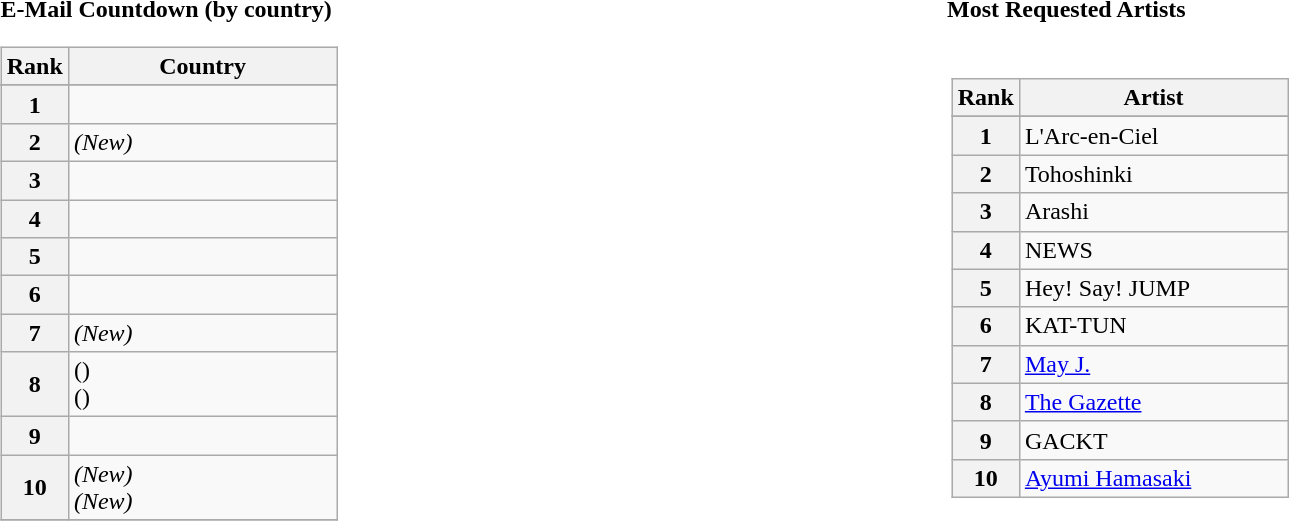<table width=100%>
<tr valign ="top">
<td width=50%><br><strong>E-Mail Countdown (by country)</strong><table class="wikitable">
<tr>
<th style="width: 20%">Rank</th>
<th style="width: 90%">Country</th>
</tr>
<tr>
</tr>
<tr>
<th align="left">1</th>
<td align="left"></td>
</tr>
<tr>
<th align="left">2</th>
<td align="left"> <em>(New)</em></td>
</tr>
<tr>
<th align="left">3</th>
<td align="left"></td>
</tr>
<tr>
<th align="left">4</th>
<td align="left"></td>
</tr>
<tr>
<th align="left">5</th>
<td align="left"></td>
</tr>
<tr>
<th align="left">6</th>
<td align="left"></td>
</tr>
<tr>
<th align="left">7</th>
<td align="left"> <em>(New)</em></td>
</tr>
<tr>
<th align="left">8</th>
<td align="left"> ()<br> ()</td>
</tr>
<tr>
<th align="left">9</th>
<td align="left"></td>
</tr>
<tr>
<th align="left">10</th>
<td align="left"> <em>(New)</em><br> <em>(New)</em></td>
</tr>
<tr>
</tr>
</table>
</td>
<td><br><strong>Most Requested Artists</strong><table width=100%>
<tr valign ="top">
<td width=50%><br><table class="wikitable">
<tr>
<th style="width: 20%">Rank</th>
<th style="width: 90%">Artist</th>
</tr>
<tr>
</tr>
<tr>
<th align="left">1</th>
<td align="left">L'Arc-en-Ciel</td>
</tr>
<tr>
<th align="left">2</th>
<td align="left">Tohoshinki</td>
</tr>
<tr>
<th align="left">3</th>
<td align="left">Arashi</td>
</tr>
<tr>
<th align="left">4</th>
<td align="left">NEWS</td>
</tr>
<tr>
<th align="left">5</th>
<td align="left">Hey! Say! JUMP</td>
</tr>
<tr>
<th align="left">6</th>
<td align="left">KAT-TUN</td>
</tr>
<tr>
<th align="left">7</th>
<td align="left"><a href='#'>May J.</a></td>
</tr>
<tr>
<th align="left">8</th>
<td align="left"><a href='#'>The Gazette</a></td>
</tr>
<tr>
<th align="left">9</th>
<td align="left">GACKT</td>
</tr>
<tr>
<th align="left">10</th>
<td align="left"><a href='#'>Ayumi Hamasaki</a></td>
</tr>
</table>
</td>
</tr>
</table>
</td>
</tr>
</table>
